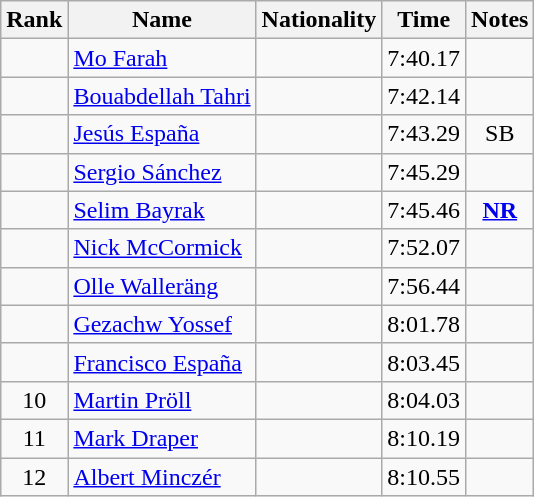<table class="wikitable sortable" style="text-align:center">
<tr>
<th>Rank</th>
<th>Name</th>
<th>Nationality</th>
<th>Time</th>
<th>Notes</th>
</tr>
<tr>
<td></td>
<td align="left"><a href='#'>Mo Farah</a></td>
<td align=left></td>
<td>7:40.17</td>
<td></td>
</tr>
<tr>
<td></td>
<td align="left"><a href='#'>Bouabdellah Tahri</a></td>
<td align=left></td>
<td>7:42.14</td>
<td></td>
</tr>
<tr>
<td></td>
<td align="left"><a href='#'>Jesús España</a></td>
<td align=left></td>
<td>7:43.29</td>
<td>SB</td>
</tr>
<tr>
<td></td>
<td align="left"><a href='#'>Sergio Sánchez</a></td>
<td align=left></td>
<td>7:45.29</td>
<td></td>
</tr>
<tr>
<td></td>
<td align="left"><a href='#'>Selim Bayrak</a></td>
<td align=left></td>
<td>7:45.46</td>
<td><strong><a href='#'>NR</a></strong></td>
</tr>
<tr>
<td></td>
<td align="left"><a href='#'>Nick McCormick</a></td>
<td align=left></td>
<td>7:52.07</td>
<td></td>
</tr>
<tr>
<td></td>
<td align="left"><a href='#'>Olle Walleräng</a></td>
<td align=left></td>
<td>7:56.44</td>
<td></td>
</tr>
<tr>
<td></td>
<td align="left"><a href='#'>Gezachw Yossef</a></td>
<td align=left></td>
<td>8:01.78</td>
<td></td>
</tr>
<tr>
<td></td>
<td align="left"><a href='#'>Francisco España</a></td>
<td align=left></td>
<td>8:03.45</td>
<td></td>
</tr>
<tr>
<td>10</td>
<td align="left"><a href='#'>Martin Pröll</a></td>
<td align=left></td>
<td>8:04.03</td>
<td></td>
</tr>
<tr>
<td>11</td>
<td align="left"><a href='#'>Mark Draper</a></td>
<td align=left></td>
<td>8:10.19</td>
<td></td>
</tr>
<tr>
<td>12</td>
<td align="left"><a href='#'>Albert Minczér</a></td>
<td align=left></td>
<td>8:10.55</td>
<td></td>
</tr>
</table>
